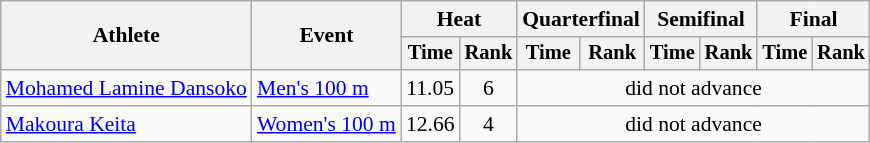<table class=wikitable style="font-size:90%">
<tr>
<th rowspan="2">Athlete</th>
<th rowspan="2">Event</th>
<th colspan="2">Heat</th>
<th colspan="2">Quarterfinal</th>
<th colspan="2">Semifinal</th>
<th colspan="2">Final</th>
</tr>
<tr style="font-size:95%">
<th>Time</th>
<th>Rank</th>
<th>Time</th>
<th>Rank</th>
<th>Time</th>
<th>Rank</th>
<th>Time</th>
<th>Rank</th>
</tr>
<tr align=center>
<td align=left><a href='#'>Mohamed Lamine Dansoko</a></td>
<td align=left><a href='#'>Men's 100 m</a></td>
<td>11.05</td>
<td>6</td>
<td colspan=6>did not advance</td>
</tr>
<tr align=center>
<td align=left><a href='#'>Makoura Keita</a></td>
<td align=left><a href='#'>Women's 100 m</a></td>
<td>12.66</td>
<td>4</td>
<td colspan=6>did not advance</td>
</tr>
</table>
